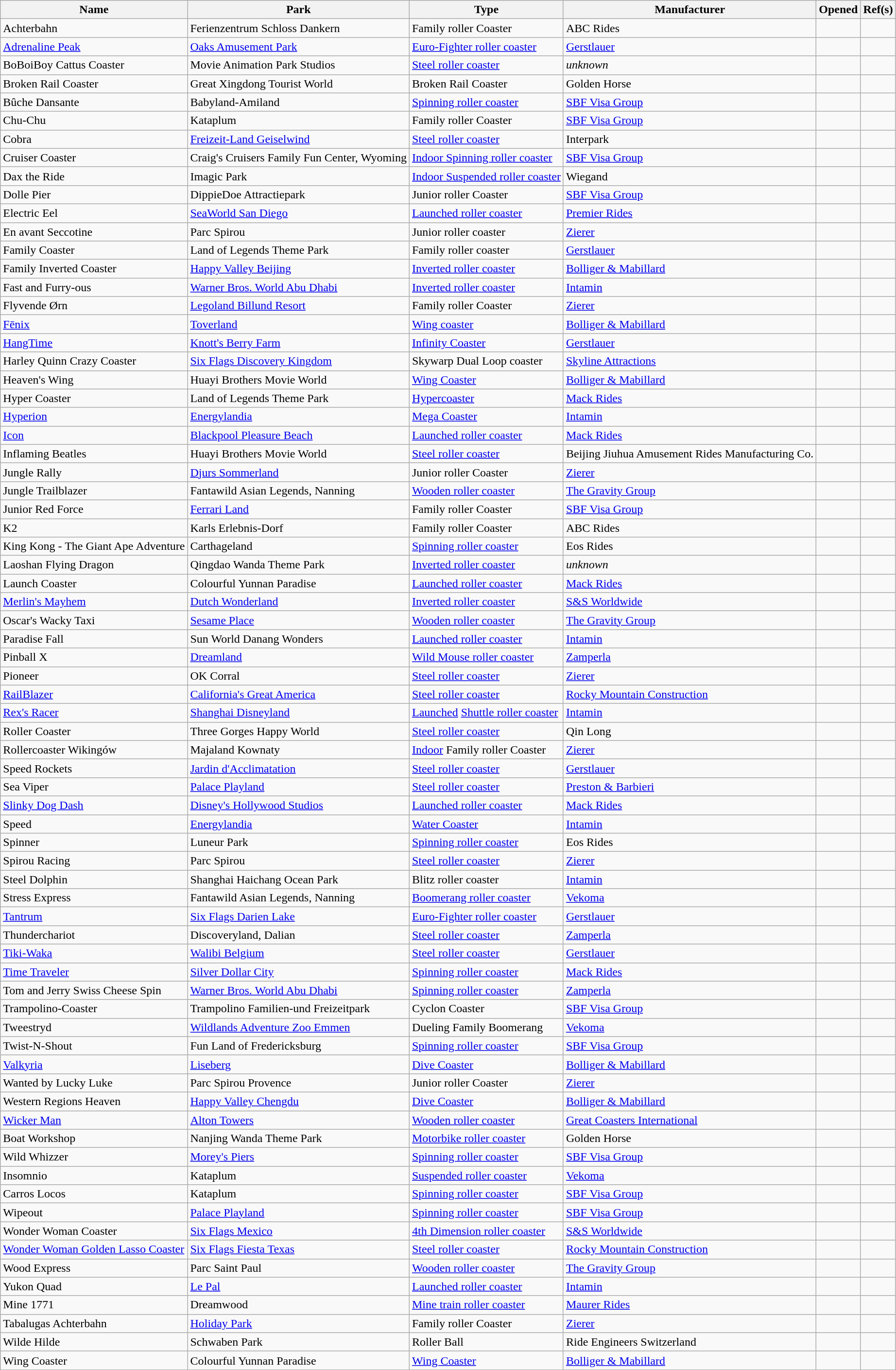<table class="wikitable sortable">
<tr>
<th>Name</th>
<th>Park</th>
<th>Type</th>
<th>Manufacturer</th>
<th>Opened</th>
<th class="unsortable">Ref(s)</th>
</tr>
<tr>
<td>Achterbahn</td>
<td>Ferienzentrum Schloss Dankern</td>
<td>Family roller Coaster</td>
<td>ABC Rides</td>
<td></td>
<td></td>
</tr>
<tr>
<td><a href='#'>Adrenaline Peak</a></td>
<td><a href='#'>Oaks Amusement Park</a></td>
<td><a href='#'>Euro-Fighter roller coaster</a></td>
<td><a href='#'>Gerstlauer</a></td>
<td></td>
<td></td>
</tr>
<tr>
<td>BoBoiBoy Cattus Coaster</td>
<td>Movie Animation Park Studios</td>
<td><a href='#'>Steel roller coaster</a></td>
<td><em>unknown</em></td>
<td></td>
<td></td>
</tr>
<tr>
<td>Broken Rail Coaster</td>
<td>Great Xingdong Tourist World</td>
<td>Broken Rail Coaster</td>
<td>Golden Horse</td>
<td></td>
<td></td>
</tr>
<tr>
<td>Bûche Dansante</td>
<td>Babyland-Amiland</td>
<td><a href='#'>Spinning roller coaster</a></td>
<td><a href='#'>SBF Visa Group</a></td>
<td></td>
<td></td>
</tr>
<tr>
<td>Chu-Chu</td>
<td>Kataplum</td>
<td>Family roller Coaster</td>
<td><a href='#'>SBF Visa Group</a></td>
<td></td>
<td></td>
</tr>
<tr>
<td>Cobra</td>
<td><a href='#'>Freizeit-Land Geiselwind</a></td>
<td><a href='#'>Steel roller coaster</a></td>
<td>Interpark</td>
<td></td>
<td></td>
</tr>
<tr>
<td>Cruiser Coaster</td>
<td>Craig's Cruisers Family Fun Center, Wyoming</td>
<td><a href='#'>Indoor Spinning roller coaster</a></td>
<td><a href='#'>SBF Visa Group</a></td>
<td></td>
<td></td>
</tr>
<tr>
<td>Dax the Ride</td>
<td>Imagic Park</td>
<td><a href='#'>Indoor Suspended roller coaster</a></td>
<td>Wiegand</td>
<td></td>
<td></td>
</tr>
<tr>
<td>Dolle Pier</td>
<td>DippieDoe Attractiepark</td>
<td>Junior roller Coaster</td>
<td><a href='#'>SBF Visa Group</a></td>
<td></td>
<td></td>
</tr>
<tr>
<td>Electric Eel</td>
<td><a href='#'>SeaWorld San Diego</a></td>
<td><a href='#'>Launched roller coaster</a></td>
<td><a href='#'>Premier Rides</a></td>
<td></td>
<td></td>
</tr>
<tr>
<td>En avant Seccotine</td>
<td>Parc Spirou</td>
<td>Junior roller coaster</td>
<td><a href='#'>Zierer</a></td>
<td></td>
<td></td>
</tr>
<tr>
<td>Family Coaster</td>
<td>Land of Legends Theme Park</td>
<td>Family roller coaster</td>
<td><a href='#'>Gerstlauer</a></td>
<td></td>
<td></td>
</tr>
<tr>
<td>Family Inverted Coaster</td>
<td><a href='#'>Happy Valley Beijing</a></td>
<td><a href='#'>Inverted roller coaster</a></td>
<td><a href='#'>Bolliger & Mabillard</a></td>
<td></td>
<td></td>
</tr>
<tr>
<td>Fast and Furry-ous</td>
<td><a href='#'>Warner Bros. World Abu Dhabi</a></td>
<td><a href='#'>Inverted roller coaster</a></td>
<td><a href='#'>Intamin</a></td>
<td></td>
<td></td>
</tr>
<tr>
<td>Flyvende Ørn</td>
<td><a href='#'>Legoland Billund Resort</a></td>
<td>Family roller Coaster</td>
<td><a href='#'>Zierer</a></td>
<td></td>
<td></td>
</tr>
<tr>
<td><a href='#'>Fēnix</a></td>
<td><a href='#'>Toverland</a></td>
<td><a href='#'>Wing coaster</a></td>
<td><a href='#'>Bolliger & Mabillard</a></td>
<td></td>
<td></td>
</tr>
<tr>
<td><a href='#'>HangTime</a></td>
<td><a href='#'>Knott's Berry Farm</a></td>
<td><a href='#'>Infinity Coaster</a></td>
<td><a href='#'>Gerstlauer</a></td>
<td></td>
<td></td>
</tr>
<tr>
<td>Harley Quinn Crazy Coaster</td>
<td><a href='#'>Six Flags Discovery Kingdom</a></td>
<td>Skywarp Dual Loop coaster</td>
<td><a href='#'>Skyline Attractions</a></td>
<td></td>
<td></td>
</tr>
<tr>
<td>Heaven's Wing</td>
<td>Huayi Brothers Movie World</td>
<td><a href='#'>Wing Coaster</a></td>
<td><a href='#'>Bolliger & Mabillard</a></td>
<td></td>
<td></td>
</tr>
<tr>
<td>Hyper Coaster</td>
<td>Land of Legends Theme Park</td>
<td><a href='#'>Hypercoaster</a></td>
<td><a href='#'>Mack Rides</a></td>
<td></td>
<td></td>
</tr>
<tr>
<td><a href='#'>Hyperion</a></td>
<td><a href='#'>Energylandia</a></td>
<td><a href='#'>Mega Coaster</a></td>
<td><a href='#'>Intamin</a></td>
<td></td>
<td></td>
</tr>
<tr>
<td><a href='#'>Icon</a></td>
<td><a href='#'>Blackpool Pleasure Beach</a></td>
<td><a href='#'>Launched roller coaster</a></td>
<td><a href='#'>Mack Rides</a></td>
<td></td>
<td></td>
</tr>
<tr>
<td>Inflaming Beatles</td>
<td>Huayi Brothers Movie World</td>
<td><a href='#'>Steel roller coaster</a></td>
<td>Beijing Jiuhua Amusement Rides Manufacturing Co.</td>
<td></td>
<td></td>
</tr>
<tr>
<td>Jungle Rally</td>
<td><a href='#'>Djurs Sommerland</a></td>
<td>Junior roller Coaster</td>
<td><a href='#'>Zierer</a></td>
<td></td>
<td></td>
</tr>
<tr>
<td>Jungle Trailblazer</td>
<td>Fantawild Asian Legends, Nanning</td>
<td><a href='#'>Wooden roller coaster</a></td>
<td><a href='#'>The Gravity Group</a></td>
<td></td>
<td></td>
</tr>
<tr>
<td>Junior Red Force</td>
<td><a href='#'>Ferrari Land</a></td>
<td>Family roller Coaster</td>
<td><a href='#'>SBF Visa Group</a></td>
<td></td>
<td></td>
</tr>
<tr>
<td>K2</td>
<td>Karls Erlebnis-Dorf</td>
<td>Family roller Coaster</td>
<td>ABC Rides</td>
<td></td>
<td></td>
</tr>
<tr>
<td>King Kong - The Giant Ape Adventure</td>
<td>Carthageland</td>
<td><a href='#'>Spinning roller coaster</a></td>
<td>Eos Rides</td>
<td></td>
<td></td>
</tr>
<tr>
<td>Laoshan Flying Dragon</td>
<td>Qingdao Wanda Theme Park</td>
<td><a href='#'>Inverted roller coaster</a></td>
<td><em>unknown</em></td>
<td></td>
<td></td>
</tr>
<tr>
<td>Launch Coaster</td>
<td>Colourful Yunnan Paradise</td>
<td><a href='#'>Launched roller coaster</a></td>
<td><a href='#'>Mack Rides</a></td>
<td></td>
<td></td>
</tr>
<tr>
<td><a href='#'>Merlin's Mayhem</a></td>
<td><a href='#'>Dutch Wonderland</a></td>
<td><a href='#'>Inverted roller coaster</a></td>
<td><a href='#'>S&S Worldwide</a></td>
<td></td>
<td></td>
</tr>
<tr>
<td>Oscar's Wacky Taxi</td>
<td><a href='#'>Sesame Place</a></td>
<td><a href='#'>Wooden roller coaster</a></td>
<td><a href='#'>The Gravity Group</a></td>
<td></td>
<td></td>
</tr>
<tr>
<td>Paradise Fall</td>
<td>Sun World Danang Wonders</td>
<td><a href='#'>Launched roller coaster</a></td>
<td><a href='#'>Intamin</a></td>
<td></td>
<td></td>
</tr>
<tr>
<td>Pinball X</td>
<td><a href='#'>Dreamland</a></td>
<td><a href='#'>Wild Mouse roller coaster</a></td>
<td><a href='#'>Zamperla</a></td>
<td></td>
<td></td>
</tr>
<tr>
<td>Pioneer</td>
<td>OK Corral</td>
<td><a href='#'>Steel roller coaster</a></td>
<td><a href='#'>Zierer</a></td>
<td></td>
<td></td>
</tr>
<tr>
<td><a href='#'>RailBlazer</a></td>
<td><a href='#'>California's Great America</a></td>
<td><a href='#'>Steel roller coaster</a></td>
<td><a href='#'>Rocky Mountain Construction</a></td>
<td></td>
<td></td>
</tr>
<tr>
<td><a href='#'>Rex's Racer</a></td>
<td><a href='#'>Shanghai Disneyland</a></td>
<td><a href='#'>Launched</a> <a href='#'>Shuttle roller coaster</a></td>
<td><a href='#'>Intamin</a></td>
<td></td>
<td></td>
</tr>
<tr>
<td>Roller Coaster</td>
<td>Three Gorges Happy World</td>
<td><a href='#'>Steel roller coaster</a></td>
<td>Qin Long</td>
<td></td>
<td></td>
</tr>
<tr>
<td>Rollercoaster Wikingów</td>
<td>Majaland Kownaty</td>
<td><a href='#'>Indoor</a> Family roller Coaster</td>
<td><a href='#'>Zierer</a></td>
<td></td>
<td></td>
</tr>
<tr>
<td>Speed Rockets</td>
<td><a href='#'>Jardin d'Acclimatation</a></td>
<td><a href='#'>Steel roller coaster</a></td>
<td><a href='#'>Gerstlauer</a></td>
<td></td>
<td></td>
</tr>
<tr>
<td>Sea Viper</td>
<td><a href='#'>Palace Playland</a></td>
<td><a href='#'>Steel roller coaster</a></td>
<td><a href='#'>Preston & Barbieri</a></td>
<td></td>
<td></td>
</tr>
<tr>
<td><a href='#'>Slinky Dog Dash</a></td>
<td><a href='#'>Disney's Hollywood Studios</a></td>
<td><a href='#'>Launched roller coaster</a></td>
<td><a href='#'>Mack Rides</a></td>
<td></td>
<td></td>
</tr>
<tr>
<td>Speed</td>
<td><a href='#'>Energylandia</a></td>
<td><a href='#'>Water Coaster</a></td>
<td><a href='#'>Intamin</a></td>
<td></td>
<td></td>
</tr>
<tr>
<td>Spinner</td>
<td>Luneur Park</td>
<td><a href='#'>Spinning roller coaster</a></td>
<td>Eos Rides</td>
<td></td>
<td></td>
</tr>
<tr>
<td>Spirou Racing</td>
<td>Parc Spirou</td>
<td><a href='#'>Steel roller coaster</a></td>
<td><a href='#'>Zierer</a></td>
<td></td>
<td></td>
</tr>
<tr>
<td>Steel Dolphin</td>
<td>Shanghai Haichang Ocean Park</td>
<td>Blitz roller coaster</td>
<td><a href='#'>Intamin</a></td>
<td></td>
<td></td>
</tr>
<tr>
<td>Stress Express</td>
<td>Fantawild Asian Legends, Nanning</td>
<td><a href='#'>Boomerang roller coaster</a></td>
<td><a href='#'>Vekoma</a></td>
<td></td>
<td></td>
</tr>
<tr>
<td><a href='#'>Tantrum</a></td>
<td><a href='#'>Six Flags Darien Lake</a></td>
<td><a href='#'>Euro-Fighter roller coaster</a></td>
<td><a href='#'>Gerstlauer</a></td>
<td></td>
<td></td>
</tr>
<tr>
<td>Thunderchariot</td>
<td>Discoveryland, Dalian</td>
<td><a href='#'>Steel roller coaster</a></td>
<td><a href='#'>Zamperla</a></td>
<td></td>
<td></td>
</tr>
<tr>
<td><a href='#'>Tiki-Waka</a></td>
<td><a href='#'>Walibi Belgium</a></td>
<td><a href='#'>Steel roller coaster</a></td>
<td><a href='#'>Gerstlauer</a></td>
<td></td>
<td></td>
</tr>
<tr>
<td><a href='#'>Time Traveler</a></td>
<td><a href='#'>Silver Dollar City</a></td>
<td><a href='#'>Spinning roller coaster</a></td>
<td><a href='#'>Mack Rides</a></td>
<td></td>
<td></td>
</tr>
<tr>
<td>Tom and Jerry Swiss Cheese Spin</td>
<td><a href='#'>Warner Bros. World Abu Dhabi</a></td>
<td><a href='#'>Spinning roller coaster</a></td>
<td><a href='#'>Zamperla</a></td>
<td></td>
<td></td>
</tr>
<tr>
<td>Trampolino-Coaster</td>
<td>Trampolino Familien-und Freizeitpark</td>
<td>Cyclon Coaster</td>
<td><a href='#'>SBF Visa Group</a></td>
<td></td>
<td></td>
</tr>
<tr>
<td>Tweestryd</td>
<td><a href='#'>Wildlands Adventure Zoo Emmen</a></td>
<td>Dueling Family Boomerang</td>
<td><a href='#'>Vekoma</a></td>
<td></td>
<td></td>
</tr>
<tr>
<td>Twist-N-Shout</td>
<td>Fun Land of Fredericksburg</td>
<td><a href='#'>Spinning roller coaster</a></td>
<td><a href='#'>SBF Visa Group</a></td>
<td></td>
<td></td>
</tr>
<tr>
<td><a href='#'>Valkyria</a></td>
<td><a href='#'>Liseberg</a></td>
<td><a href='#'>Dive Coaster</a></td>
<td><a href='#'>Bolliger & Mabillard</a></td>
<td></td>
<td></td>
</tr>
<tr>
<td>Wanted by Lucky Luke</td>
<td>Parc Spirou Provence</td>
<td>Junior roller Coaster</td>
<td><a href='#'>Zierer</a></td>
<td></td>
<td></td>
</tr>
<tr>
<td>Western Regions Heaven</td>
<td><a href='#'>Happy Valley Chengdu</a></td>
<td><a href='#'>Dive Coaster</a></td>
<td><a href='#'>Bolliger & Mabillard</a></td>
<td></td>
<td></td>
</tr>
<tr>
<td><a href='#'>Wicker Man</a></td>
<td><a href='#'>Alton Towers</a></td>
<td><a href='#'>Wooden roller coaster</a></td>
<td><a href='#'>Great Coasters International</a></td>
<td></td>
<td></td>
</tr>
<tr>
<td>Boat Workshop</td>
<td>Nanjing Wanda Theme Park</td>
<td><a href='#'>Motorbike roller coaster</a></td>
<td>Golden Horse</td>
<td></td>
<td></td>
</tr>
<tr>
<td>Wild Whizzer</td>
<td><a href='#'>Morey's Piers</a></td>
<td><a href='#'>Spinning roller coaster</a></td>
<td><a href='#'>SBF Visa Group</a></td>
<td></td>
<td></td>
</tr>
<tr>
<td>Insomnio</td>
<td>Kataplum</td>
<td><a href='#'>Suspended roller coaster</a></td>
<td><a href='#'>Vekoma</a></td>
<td></td>
<td></td>
</tr>
<tr>
<td>Carros Locos</td>
<td>Kataplum</td>
<td><a href='#'>Spinning roller coaster</a></td>
<td><a href='#'>SBF Visa Group</a></td>
<td></td>
<td></td>
</tr>
<tr>
<td>Wipeout</td>
<td><a href='#'>Palace Playland</a></td>
<td><a href='#'>Spinning roller coaster</a></td>
<td><a href='#'>SBF Visa Group</a></td>
<td></td>
<td></td>
</tr>
<tr>
<td>Wonder Woman Coaster</td>
<td><a href='#'>Six Flags Mexico</a></td>
<td><a href='#'>4th Dimension roller coaster</a></td>
<td><a href='#'>S&S Worldwide</a></td>
<td></td>
<td></td>
</tr>
<tr>
<td><a href='#'>Wonder Woman Golden Lasso Coaster</a></td>
<td><a href='#'>Six Flags Fiesta Texas</a></td>
<td><a href='#'>Steel roller coaster</a></td>
<td><a href='#'>Rocky Mountain Construction</a></td>
<td></td>
<td></td>
</tr>
<tr>
<td>Wood Express</td>
<td>Parc Saint Paul</td>
<td><a href='#'>Wooden roller coaster</a></td>
<td><a href='#'>The Gravity Group</a></td>
<td></td>
<td></td>
</tr>
<tr>
<td>Yukon Quad</td>
<td><a href='#'>Le Pal</a></td>
<td><a href='#'>Launched roller coaster</a></td>
<td><a href='#'>Intamin</a></td>
<td></td>
<td></td>
</tr>
<tr>
<td>Mine 1771</td>
<td>Dreamwood</td>
<td><a href='#'>Mine train roller coaster</a></td>
<td><a href='#'>Maurer Rides</a></td>
<td></td>
<td></td>
</tr>
<tr>
<td>Tabalugas Achterbahn</td>
<td><a href='#'>Holiday Park</a></td>
<td>Family roller Coaster</td>
<td><a href='#'>Zierer</a></td>
<td></td>
<td></td>
</tr>
<tr>
<td>Wilde Hilde</td>
<td>Schwaben Park</td>
<td>Roller Ball</td>
<td>Ride Engineers Switzerland</td>
<td></td>
<td></td>
</tr>
<tr>
<td>Wing Coaster</td>
<td>Colourful Yunnan Paradise</td>
<td><a href='#'>Wing Coaster</a></td>
<td><a href='#'>Bolliger & Mabillard</a></td>
<td></td>
<td></td>
</tr>
</table>
